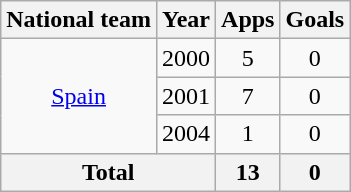<table class="wikitable" style="text-align:center">
<tr>
<th>National team</th>
<th>Year</th>
<th>Apps</th>
<th>Goals</th>
</tr>
<tr>
<td rowspan="3"><a href='#'>Spain</a></td>
<td>2000</td>
<td>5</td>
<td>0</td>
</tr>
<tr>
<td>2001</td>
<td>7</td>
<td>0</td>
</tr>
<tr>
<td>2004</td>
<td>1</td>
<td>0</td>
</tr>
<tr>
<th colspan="2">Total</th>
<th>13</th>
<th>0</th>
</tr>
</table>
